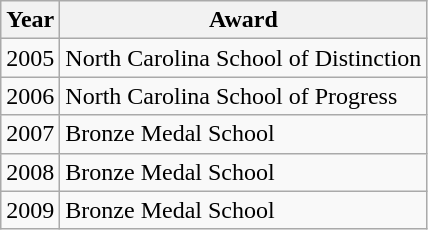<table class="wikitable">
<tr>
<th>Year</th>
<th>Award</th>
</tr>
<tr>
<td>2005</td>
<td>North Carolina School of Distinction</td>
</tr>
<tr>
<td>2006</td>
<td>North Carolina School of Progress</td>
</tr>
<tr>
<td>2007</td>
<td>Bronze Medal School</td>
</tr>
<tr>
<td>2008</td>
<td>Bronze Medal School</td>
</tr>
<tr>
<td>2009</td>
<td>Bronze Medal School</td>
</tr>
</table>
